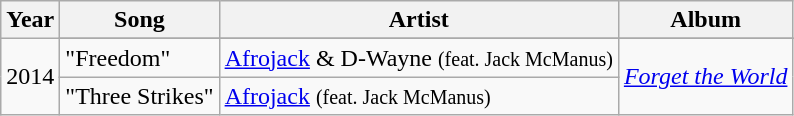<table class="wikitable">
<tr>
<th scope="col">Year</th>
<th scope="col">Song</th>
<th scope="col">Artist</th>
<th scope="col">Album</th>
</tr>
<tr>
<td rowspan="19">2014</td>
</tr>
<tr>
<td scope="row">"Freedom"</td>
<td><a href='#'>Afrojack</a> & D-Wayne <small>(feat. Jack McManus)</small></td>
<td rowspan="2"><em><a href='#'>Forget the World</a></em></td>
</tr>
<tr>
<td scope="row">"Three Strikes"</td>
<td><a href='#'>Afrojack</a> <small>(feat. Jack McManus)</small></td>
</tr>
</table>
